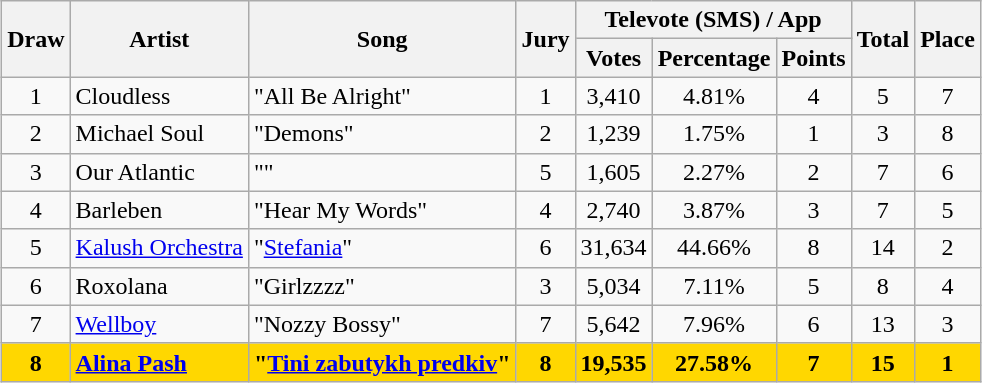<table class="wikitable sortable" style="margin: 1em auto 1em auto; text-align:center;">
<tr>
<th rowspan="2">Draw</th>
<th rowspan="2">Artist</th>
<th rowspan="2">Song</th>
<th rowspan="2">Jury</th>
<th colspan="3">Televote (SMS) / App</th>
<th rowspan="2">Total</th>
<th rowspan="2">Place</th>
</tr>
<tr>
<th>Votes</th>
<th>Percentage</th>
<th>Points</th>
</tr>
<tr>
<td>1</td>
<td align="left">Cloudless</td>
<td align="left">"All Be Alright"</td>
<td>1</td>
<td>3,410</td>
<td>4.81%</td>
<td>4</td>
<td>5</td>
<td>7</td>
</tr>
<tr>
<td>2</td>
<td align="left">Michael Soul</td>
<td align="left">"Demons"</td>
<td>2</td>
<td>1,239</td>
<td>1.75%</td>
<td>1</td>
<td>3</td>
<td>8</td>
</tr>
<tr>
<td>3</td>
<td align="left">Our Atlantic</td>
<td align="left">""</td>
<td>5</td>
<td>1,605</td>
<td>2.27%</td>
<td>2</td>
<td>7</td>
<td>6</td>
</tr>
<tr>
<td>4</td>
<td align="left">Barleben</td>
<td align="left">"Hear My Words"</td>
<td>4</td>
<td>2,740</td>
<td>3.87%</td>
<td>3</td>
<td>7</td>
<td>5</td>
</tr>
<tr>
<td>5</td>
<td align="left"><a href='#'>Kalush Orchestra</a></td>
<td align="left">"<a href='#'>Stefania</a>"</td>
<td>6</td>
<td>31,634</td>
<td>44.66%</td>
<td>8</td>
<td>14</td>
<td>2</td>
</tr>
<tr>
<td>6</td>
<td align="left">Roxolana</td>
<td align="left">"Girlzzzz"</td>
<td>3</td>
<td>5,034</td>
<td>7.11%</td>
<td>5</td>
<td>8</td>
<td>4</td>
</tr>
<tr>
<td>7</td>
<td align="left"><a href='#'>Wellboy</a></td>
<td align="left">"Nozzy Bossy"</td>
<td>7</td>
<td>5,642</td>
<td>7.96%</td>
<td>6</td>
<td>13</td>
<td>3</td>
</tr>
<tr style="font-weight:bold;background-color:gold;">
<td>8</td>
<td align="left"><a href='#'>Alina Pash</a></td>
<td align="left">"<a href='#'>Tini zabutykh predkiv</a>"</td>
<td>8</td>
<td>19,535</td>
<td>27.58%</td>
<td>7</td>
<td>15</td>
<td>1</td>
</tr>
</table>
